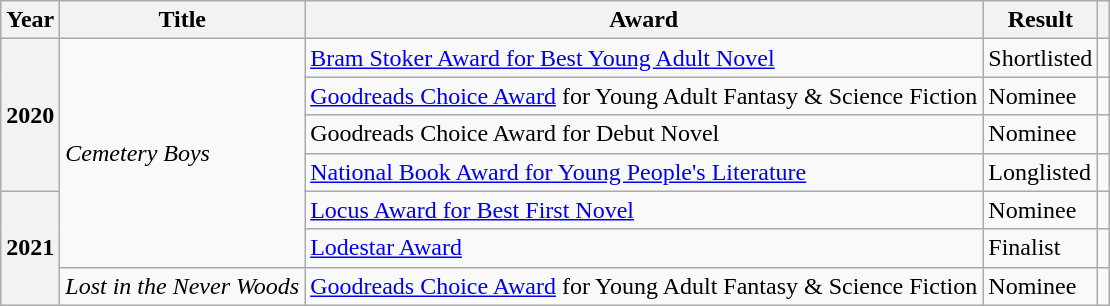<table class="wikitable sortable mw-collapsible">
<tr>
<th>Year</th>
<th>Title</th>
<th>Award</th>
<th>Result</th>
<th></th>
</tr>
<tr>
<th rowspan="4">2020</th>
<td rowspan="6"><em>Cemetery Boys</em></td>
<td><a href='#'>Bram Stoker Award for Best Young Adult Novel</a></td>
<td>Shortlisted</td>
<td></td>
</tr>
<tr>
<td><a href='#'>Goodreads Choice Award</a> for Young Adult Fantasy & Science Fiction</td>
<td>Nominee</td>
<td></td>
</tr>
<tr>
<td>Goodreads Choice Award for Debut Novel</td>
<td>Nominee</td>
<td></td>
</tr>
<tr>
<td><a href='#'>National Book Award for Young People's Literature</a></td>
<td>Longlisted</td>
<td></td>
</tr>
<tr>
<th rowspan="3">2021</th>
<td><a href='#'>Locus Award for Best First Novel</a></td>
<td>Nominee</td>
<td></td>
</tr>
<tr>
<td><a href='#'>Lodestar Award</a></td>
<td>Finalist</td>
<td></td>
</tr>
<tr>
<td><em>Lost in the Never Woods</em></td>
<td><a href='#'>Goodreads Choice Award</a> for Young Adult Fantasy & Science Fiction</td>
<td>Nominee</td>
<td></td>
</tr>
</table>
